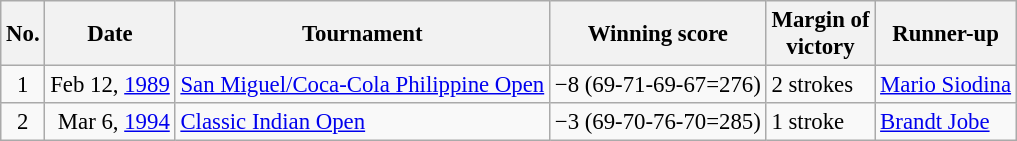<table class="wikitable" style="font-size:95%;">
<tr>
<th>No.</th>
<th>Date</th>
<th>Tournament</th>
<th>Winning score</th>
<th>Margin of<br>victory</th>
<th>Runner-up</th>
</tr>
<tr>
<td align=center>1</td>
<td align=right>Feb 12, <a href='#'>1989</a></td>
<td><a href='#'>San Miguel/Coca-Cola Philippine Open</a></td>
<td>−8 (69-71-69-67=276)</td>
<td>2 strokes</td>
<td> <a href='#'>Mario Siodina</a></td>
</tr>
<tr>
<td align=center>2</td>
<td align=right>Mar 6, <a href='#'>1994</a></td>
<td><a href='#'>Classic Indian Open</a></td>
<td>−3 (69-70-76-70=285)</td>
<td>1 stroke</td>
<td> <a href='#'>Brandt Jobe</a></td>
</tr>
</table>
